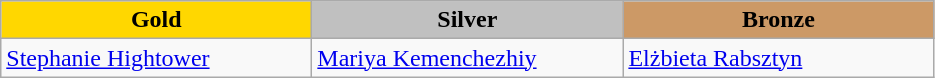<table class="wikitable" style="text-align:left">
<tr align="center">
<td width=200 bgcolor=gold><strong>Gold</strong></td>
<td width=200 bgcolor=silver><strong>Silver</strong></td>
<td width=200 bgcolor=CC9966><strong>Bronze</strong></td>
</tr>
<tr>
<td><a href='#'>Stephanie Hightower</a><br><em></em></td>
<td><a href='#'>Mariya Kemenchezhiy</a><br><em></em></td>
<td><a href='#'>Elżbieta Rabsztyn</a><br><em></em></td>
</tr>
</table>
